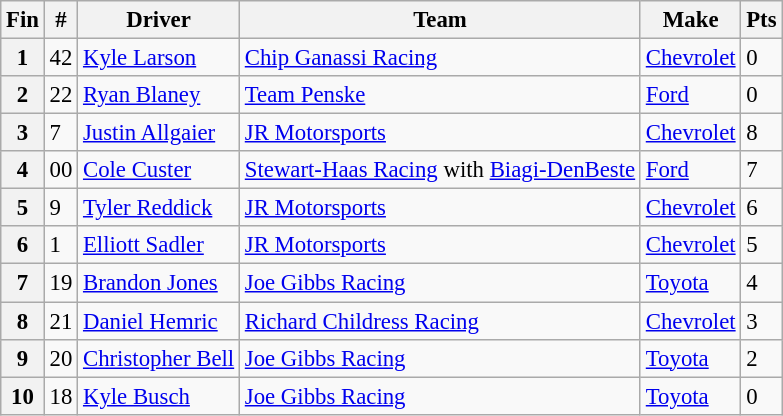<table class="wikitable" style="font-size:95%">
<tr>
<th>Fin</th>
<th>#</th>
<th>Driver</th>
<th>Team</th>
<th>Make</th>
<th>Pts</th>
</tr>
<tr>
<th>1</th>
<td>42</td>
<td><a href='#'>Kyle Larson</a></td>
<td><a href='#'>Chip Ganassi Racing</a></td>
<td><a href='#'>Chevrolet</a></td>
<td>0</td>
</tr>
<tr>
<th>2</th>
<td>22</td>
<td><a href='#'>Ryan Blaney</a></td>
<td><a href='#'>Team Penske</a></td>
<td><a href='#'>Ford</a></td>
<td>0</td>
</tr>
<tr>
<th>3</th>
<td>7</td>
<td><a href='#'>Justin Allgaier</a></td>
<td><a href='#'>JR Motorsports</a></td>
<td><a href='#'>Chevrolet</a></td>
<td>8</td>
</tr>
<tr>
<th>4</th>
<td>00</td>
<td><a href='#'>Cole Custer</a></td>
<td><a href='#'>Stewart-Haas Racing</a> with <a href='#'>Biagi-DenBeste</a></td>
<td><a href='#'>Ford</a></td>
<td>7</td>
</tr>
<tr>
<th>5</th>
<td>9</td>
<td><a href='#'>Tyler Reddick</a></td>
<td><a href='#'>JR Motorsports</a></td>
<td><a href='#'>Chevrolet</a></td>
<td>6</td>
</tr>
<tr>
<th>6</th>
<td>1</td>
<td><a href='#'>Elliott Sadler</a></td>
<td><a href='#'>JR Motorsports</a></td>
<td><a href='#'>Chevrolet</a></td>
<td>5</td>
</tr>
<tr>
<th>7</th>
<td>19</td>
<td><a href='#'>Brandon Jones</a></td>
<td><a href='#'>Joe Gibbs Racing</a></td>
<td><a href='#'>Toyota</a></td>
<td>4</td>
</tr>
<tr>
<th>8</th>
<td>21</td>
<td><a href='#'>Daniel Hemric</a></td>
<td><a href='#'>Richard Childress Racing</a></td>
<td><a href='#'>Chevrolet</a></td>
<td>3</td>
</tr>
<tr>
<th>9</th>
<td>20</td>
<td><a href='#'>Christopher Bell</a></td>
<td><a href='#'>Joe Gibbs Racing</a></td>
<td><a href='#'>Toyota</a></td>
<td>2</td>
</tr>
<tr>
<th>10</th>
<td>18</td>
<td><a href='#'>Kyle Busch</a></td>
<td><a href='#'>Joe Gibbs Racing</a></td>
<td><a href='#'>Toyota</a></td>
<td>0</td>
</tr>
</table>
